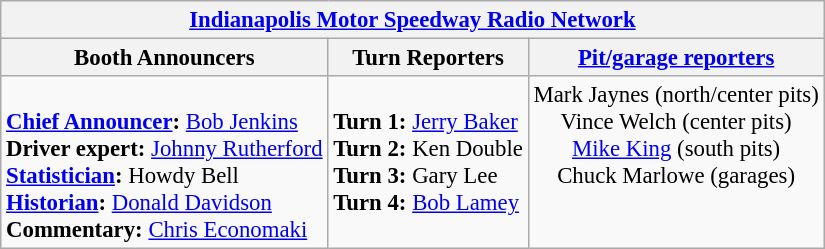<table class="wikitable" style="font-size: 95%;">
<tr>
<th colspan=3><a href='#'>Indianapolis Motor Speedway Radio Network</a></th>
</tr>
<tr>
<th>Booth Announcers</th>
<th>Turn Reporters</th>
<th><a href='#'>Pit/garage reporters</a></th>
</tr>
<tr>
<td valign="top"><br><strong><a href='#'>Chief Announcer</a>:</strong> <a href='#'>Bob Jenkins</a><br>
<strong>Driver expert:</strong> <a href='#'>Johnny Rutherford</a><br>
<strong><a href='#'>Statistician</a>:</strong> Howdy Bell<br>
<strong><a href='#'>Historian</a>:</strong> <a href='#'>Donald Davidson</a><br>
<strong>Commentary:</strong> <a href='#'>Chris Economaki</a><br></td>
<td valign="top"><br><strong>Turn 1:</strong> <a href='#'>Jerry Baker</a><br>
<strong>Turn 2:</strong> Ken Double<br>
<strong>Turn 3:</strong> Gary Lee<br>
<strong>Turn 4:</strong> <a href='#'>Bob Lamey</a><br></td>
<td align="center" valign="top">Mark Jaynes  (north/center pits)<br>Vince Welch  (center pits)<br><a href='#'>Mike King</a> (south pits)<br>Chuck Marlowe (garages)<br></td>
</tr>
</table>
